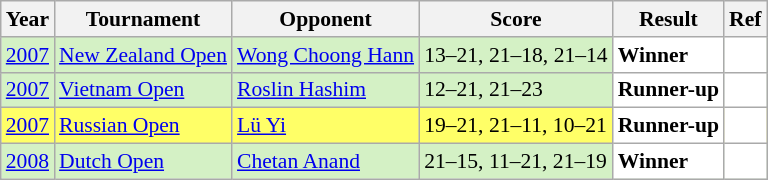<table class="sortable wikitable" style="font-size: 90%;">
<tr>
<th>Year</th>
<th>Tournament</th>
<th>Opponent</th>
<th>Score</th>
<th>Result</th>
<th>Ref</th>
</tr>
<tr style="background:#D4F1C5">
<td align="center"><a href='#'>2007</a></td>
<td align="left"><a href='#'>New Zealand Open</a></td>
<td align="left"> <a href='#'>Wong Choong Hann</a></td>
<td align="left">13–21, 21–18, 21–14</td>
<td style="text-align:left; background:white"> <strong>Winner</strong></td>
<td style="text-align:center; background:white"></td>
</tr>
<tr style="background:#D4F1C5">
<td align="center"><a href='#'>2007</a></td>
<td align="left"><a href='#'>Vietnam Open</a></td>
<td align="left"> <a href='#'>Roslin Hashim</a></td>
<td align="left">12–21, 21–23</td>
<td style="text-align:left; background:white"> <strong>Runner-up</strong></td>
<td style="text-align:center; background:white"></td>
</tr>
<tr style="background:#FFFF67">
<td align="center"><a href='#'>2007</a></td>
<td align="left"><a href='#'>Russian Open</a></td>
<td align="left"> <a href='#'>Lü Yi</a></td>
<td align="left">19–21, 21–11, 10–21</td>
<td style="text-align:left; background:white"> <strong>Runner-up</strong></td>
<td style="text-align:center; background:white"></td>
</tr>
<tr style="background:#D4F1C5">
<td align="center"><a href='#'>2008</a></td>
<td align="left"><a href='#'>Dutch Open</a></td>
<td align="left"> <a href='#'>Chetan Anand</a></td>
<td align="left">21–15, 11–21, 21–19</td>
<td style="text-align:left; background:white"> <strong>Winner</strong></td>
<td style="text-align:center; background:white"></td>
</tr>
</table>
